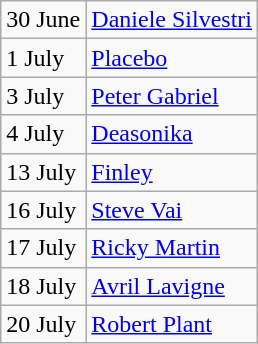<table class="wikitable">
<tr>
<td>30 June</td>
<td><a href='#'>Daniele Silvestri</a></td>
</tr>
<tr>
<td>1 July</td>
<td><a href='#'>Placebo</a></td>
</tr>
<tr>
<td>3 July</td>
<td><a href='#'>Peter Gabriel</a></td>
</tr>
<tr>
<td>4 July</td>
<td><a href='#'>Deasonika</a></td>
</tr>
<tr>
<td>13 July</td>
<td><a href='#'>Finley</a></td>
</tr>
<tr>
<td>16 July</td>
<td><a href='#'>Steve Vai</a></td>
</tr>
<tr>
<td>17 July</td>
<td><a href='#'>Ricky Martin</a></td>
</tr>
<tr>
<td>18 July</td>
<td><a href='#'>Avril Lavigne</a></td>
</tr>
<tr>
<td>20 July</td>
<td><a href='#'>Robert Plant</a></td>
</tr>
</table>
